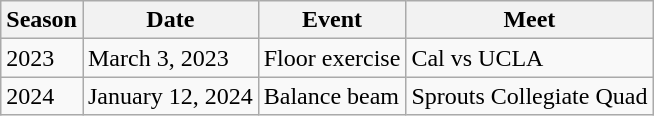<table class="wikitable">
<tr>
<th>Season</th>
<th>Date</th>
<th>Event</th>
<th>Meet</th>
</tr>
<tr>
<td rowspan="1">2023</td>
<td>March 3, 2023</td>
<td>Floor exercise</td>
<td>Cal vs UCLA</td>
</tr>
<tr>
<td rowspan="1">2024</td>
<td>January 12, 2024</td>
<td>Balance beam</td>
<td>Sprouts Collegiate Quad</td>
</tr>
</table>
